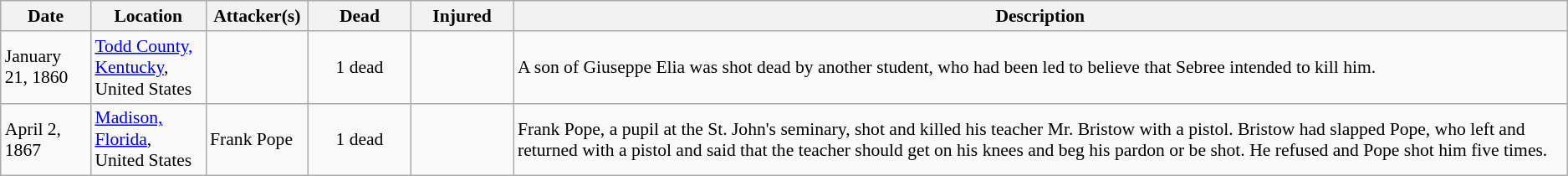<table class="wikitable sortable" style="font-size:90%;">
<tr>
<th style="width:65px;">Date</th>
<th style="width:85px;">Location</th>
<th style="width:75px;">Attacker(s)</th>
<th data-sort-type="number" style="width:75px;">Dead</th>
<th data-sort-type="number" style="width:75px;">Injured</th>
<th>Description</th>
</tr>
<tr>
<td>January 21, 1860</td>
<td><a href='#'>Todd County, Kentucky</a>, United States</td>
<td></td>
<td align="center">1 dead</td>
<td></td>
<td>A son of Giuseppe Elia was shot dead by another student, who had been led to believe that Sebree intended to kill him.</td>
</tr>
<tr>
<td>April 2, 1867</td>
<td><a href='#'>Madison, Florida</a>, United States</td>
<td>Frank Pope</td>
<td align="center">1 dead</td>
<td></td>
<td>Frank Pope, a pupil at the St. John's seminary, shot and killed his teacher Mr. Bristow with a pistol. Bristow had slapped Pope, who left and returned with a pistol and said that the teacher should get on his knees and beg his pardon or be shot. He refused and Pope shot him five times.</td>
</tr>
</table>
